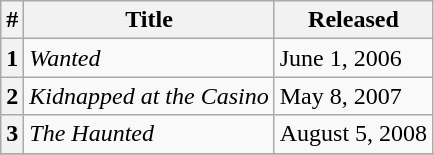<table class="wikitable">
<tr>
<th>#</th>
<th>Title</th>
<th>Released</th>
</tr>
<tr>
<th>1</th>
<td><em>Wanted</em></td>
<td>June 1, 2006</td>
</tr>
<tr>
<th>2</th>
<td><em>Kidnapped at the Casino</em></td>
<td>May 8, 2007</td>
</tr>
<tr>
<th>3</th>
<td><em>The Haunted</em></td>
<td>August 5, 2008</td>
</tr>
<tr>
</tr>
</table>
